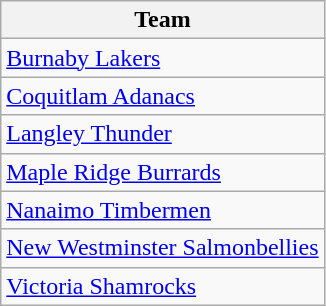<table class="wikitable">
<tr>
<th>Team</th>
</tr>
<tr>
<td><a href='#'>Burnaby Lakers</a></td>
</tr>
<tr>
<td><a href='#'>Coquitlam Adanacs</a></td>
</tr>
<tr>
<td><a href='#'>Langley Thunder</a></td>
</tr>
<tr>
<td><a href='#'>Maple Ridge Burrards</a></td>
</tr>
<tr>
<td><a href='#'>Nanaimo Timbermen</a></td>
</tr>
<tr>
<td><a href='#'>New Westminster Salmonbellies</a></td>
</tr>
<tr>
<td><a href='#'>Victoria Shamrocks</a></td>
</tr>
</table>
